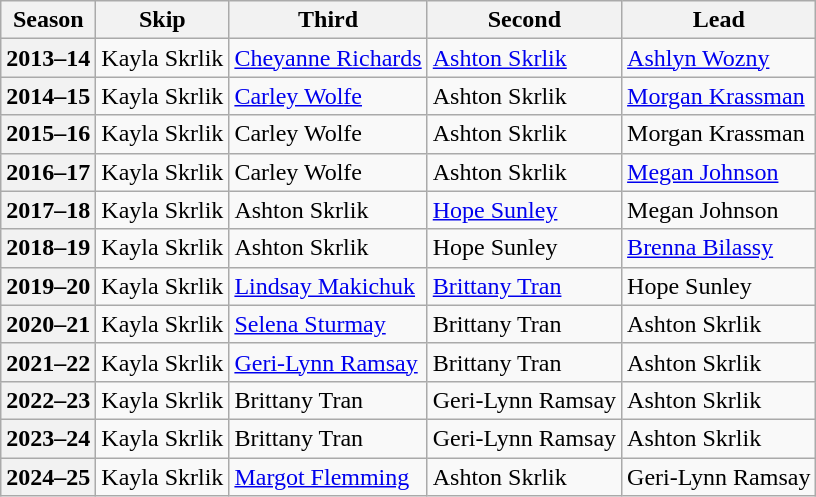<table class="wikitable">
<tr>
<th scope="col">Season</th>
<th scope="col">Skip</th>
<th scope="col">Third</th>
<th scope="col">Second</th>
<th scope="col">Lead</th>
</tr>
<tr>
<th scope="row">2013–14</th>
<td>Kayla Skrlik</td>
<td><a href='#'>Cheyanne Richards</a></td>
<td><a href='#'>Ashton Skrlik</a></td>
<td><a href='#'>Ashlyn Wozny</a></td>
</tr>
<tr>
<th scope="row">2014–15</th>
<td>Kayla Skrlik</td>
<td><a href='#'>Carley Wolfe</a></td>
<td>Ashton Skrlik</td>
<td><a href='#'>Morgan Krassman</a></td>
</tr>
<tr>
<th scope="row">2015–16</th>
<td>Kayla Skrlik</td>
<td>Carley Wolfe</td>
<td>Ashton Skrlik</td>
<td>Morgan Krassman</td>
</tr>
<tr>
<th scope="row">2016–17</th>
<td>Kayla Skrlik</td>
<td>Carley Wolfe</td>
<td>Ashton Skrlik</td>
<td><a href='#'>Megan Johnson</a></td>
</tr>
<tr>
<th scope="row">2017–18</th>
<td>Kayla Skrlik</td>
<td>Ashton Skrlik</td>
<td><a href='#'>Hope Sunley</a></td>
<td>Megan Johnson</td>
</tr>
<tr>
<th scope="row">2018–19</th>
<td>Kayla Skrlik</td>
<td>Ashton Skrlik</td>
<td>Hope Sunley</td>
<td><a href='#'>Brenna Bilassy</a></td>
</tr>
<tr>
<th scope="row">2019–20</th>
<td>Kayla Skrlik</td>
<td><a href='#'>Lindsay Makichuk</a></td>
<td><a href='#'>Brittany Tran</a></td>
<td>Hope Sunley</td>
</tr>
<tr>
<th scope="row">2020–21</th>
<td>Kayla Skrlik</td>
<td><a href='#'>Selena Sturmay</a></td>
<td>Brittany Tran</td>
<td>Ashton Skrlik</td>
</tr>
<tr>
<th scope="row">2021–22</th>
<td>Kayla Skrlik</td>
<td><a href='#'>Geri-Lynn Ramsay</a></td>
<td>Brittany Tran</td>
<td>Ashton Skrlik</td>
</tr>
<tr>
<th scope="row">2022–23</th>
<td>Kayla Skrlik</td>
<td>Brittany Tran</td>
<td>Geri-Lynn Ramsay</td>
<td>Ashton Skrlik</td>
</tr>
<tr>
<th scope="row">2023–24</th>
<td>Kayla Skrlik</td>
<td>Brittany Tran</td>
<td>Geri-Lynn Ramsay</td>
<td>Ashton Skrlik</td>
</tr>
<tr>
<th scope="row">2024–25</th>
<td>Kayla Skrlik</td>
<td><a href='#'>Margot Flemming</a></td>
<td>Ashton Skrlik</td>
<td>Geri-Lynn Ramsay</td>
</tr>
</table>
